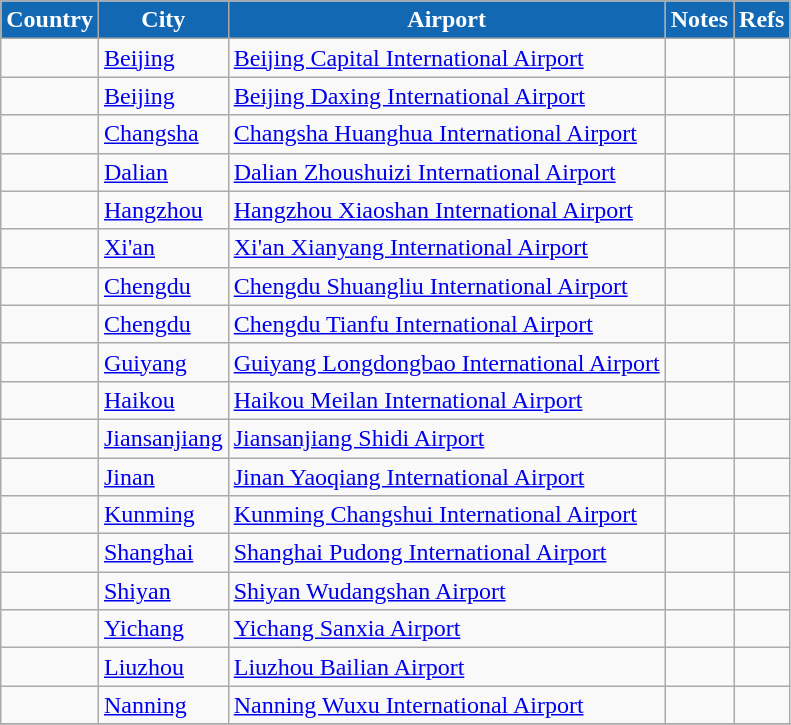<table class="sortable wikitable">
<tr>
<th style="background-color:#1268B3;color: white">Country</th>
<th style="background-color:#1268B3;color: white">City</th>
<th style="background-color:#1268B3;color: white">Airport</th>
<th style="background-color:#1268B3;color: white" class="unsortable">Notes</th>
<th style="background-color:#1268B3;color: white" class="unsortable">Refs</th>
</tr>
<tr>
<td></td>
<td><a href='#'>Beijing</a></td>
<td><a href='#'>Beijing Capital International Airport</a></td>
<td align=center></td>
<td align=center></td>
</tr>
<tr>
<td></td>
<td><a href='#'>Beijing</a></td>
<td><a href='#'>Beijing Daxing International Airport</a></td>
<td align=center></td>
<td align=center></td>
</tr>
<tr>
<td></td>
<td><a href='#'>Changsha</a></td>
<td><a href='#'>Changsha Huanghua International Airport</a></td>
<td align=center></td>
<td align=center></td>
</tr>
<tr>
<td></td>
<td><a href='#'>Dalian</a></td>
<td><a href='#'>Dalian Zhoushuizi International Airport</a></td>
<td></td>
<td align=center></td>
</tr>
<tr>
<td></td>
<td><a href='#'>Hangzhou</a></td>
<td><a href='#'>Hangzhou Xiaoshan International Airport</a></td>
<td align=center></td>
<td align=center></td>
</tr>
<tr>
<td></td>
<td><a href='#'>Xi'an</a></td>
<td><a href='#'>Xi'an Xianyang International Airport</a></td>
<td align=center></td>
<td align=center></td>
</tr>
<tr>
<td></td>
<td><a href='#'>Chengdu</a></td>
<td><a href='#'>Chengdu Shuangliu International Airport</a></td>
<td align=center></td>
<td align=center></td>
</tr>
<tr>
<td></td>
<td><a href='#'>Chengdu</a></td>
<td><a href='#'>Chengdu Tianfu International Airport</a></td>
<td align=center></td>
<td align=center></td>
</tr>
<tr>
<td></td>
<td><a href='#'>Guiyang</a></td>
<td><a href='#'>Guiyang Longdongbao International Airport</a></td>
<td align=center></td>
<td align=center></td>
</tr>
<tr>
<td></td>
<td><a href='#'>Haikou</a></td>
<td><a href='#'>Haikou Meilan International Airport</a></td>
<td align=center></td>
<td align=center></td>
</tr>
<tr>
<td></td>
<td><a href='#'>Jiansanjiang</a></td>
<td><a href='#'>Jiansanjiang Shidi Airport</a></td>
<td align=center></td>
<td align=center></td>
</tr>
<tr>
<td></td>
<td><a href='#'>Jinan</a></td>
<td><a href='#'>Jinan Yaoqiang International Airport</a></td>
<td align=center></td>
<td align=center></td>
</tr>
<tr>
<td></td>
<td><a href='#'>Kunming</a></td>
<td><a href='#'>Kunming Changshui International Airport</a></td>
<td align=center></td>
<td align=center></td>
</tr>
<tr>
<td></td>
<td><a href='#'>Shanghai</a></td>
<td><a href='#'>Shanghai Pudong International Airport</a></td>
<td align=center></td>
<td align=center></td>
</tr>
<tr>
<td></td>
<td><a href='#'>Shiyan</a></td>
<td><a href='#'>Shiyan Wudangshan Airport</a></td>
<td align=center></td>
<td align=center></td>
</tr>
<tr>
<td></td>
<td><a href='#'>Yichang</a></td>
<td><a href='#'>Yichang Sanxia Airport</a></td>
<td align=center></td>
<td align=center></td>
</tr>
<tr>
<td></td>
<td><a href='#'>Liuzhou</a></td>
<td><a href='#'>Liuzhou Bailian Airport</a></td>
<td align=center></td>
<td align=center></td>
</tr>
<tr>
<td></td>
<td><a href='#'>Nanning</a></td>
<td><a href='#'>Nanning Wuxu International Airport</a></td>
<td align=center></td>
<td align=center></td>
</tr>
<tr>
</tr>
</table>
